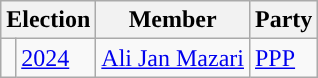<table class="wikitable">
<tr>
<th colspan="2">Election</th>
<th>Member</th>
<th>Party</th>
</tr>
<tr>
<td style="background-color: "></td>
<td><a href='#'>2024</a></td>
<td><a href='#'>Ali Jan Mazari</a></td>
<td><a href='#'>PPP</a></td>
</tr>
</table>
